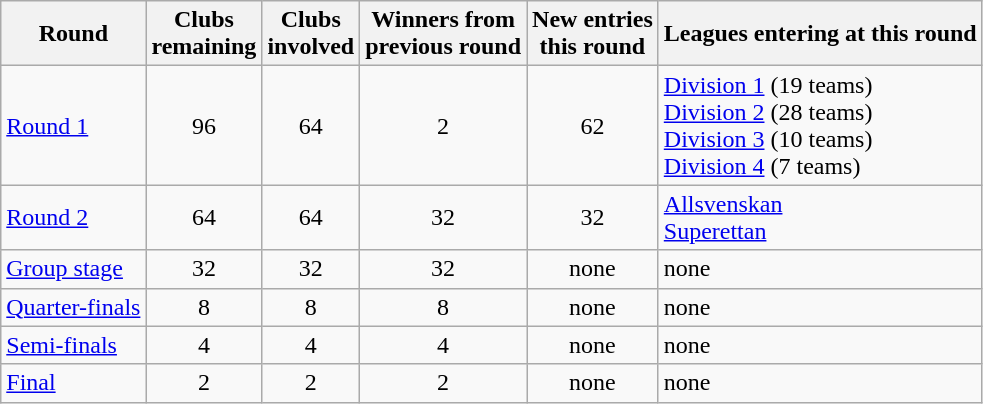<table class="wikitable">
<tr>
<th>Round</th>
<th>Clubs<br>remaining</th>
<th>Clubs<br>involved</th>
<th>Winners from<br>previous round</th>
<th>New entries<br>this round</th>
<th>Leagues entering at this round</th>
</tr>
<tr>
<td><a href='#'>Round 1</a></td>
<td style="text-align:center;">96</td>
<td style="text-align:center;">64</td>
<td style="text-align:center;">2</td>
<td style="text-align:center;">62</td>
<td><a href='#'>Division 1</a> (19 teams)<br><a href='#'>Division 2</a> (28 teams)<br><a href='#'>Division 3</a> (10 teams)<br><a href='#'>Division 4</a> (7 teams)</td>
</tr>
<tr>
<td><a href='#'>Round 2</a></td>
<td style="text-align:center;">64</td>
<td style="text-align:center;">64</td>
<td style="text-align:center;">32</td>
<td style="text-align:center;">32</td>
<td><a href='#'>Allsvenskan</a><br><a href='#'>Superettan</a></td>
</tr>
<tr>
<td><a href='#'>Group stage</a></td>
<td style="text-align:center;">32</td>
<td style="text-align:center;">32</td>
<td style="text-align:center;">32</td>
<td style="text-align:center;">none</td>
<td>none</td>
</tr>
<tr>
<td><a href='#'>Quarter-finals</a></td>
<td style="text-align:center;">8</td>
<td style="text-align:center;">8</td>
<td style="text-align:center;">8</td>
<td style="text-align:center;">none</td>
<td>none</td>
</tr>
<tr>
<td><a href='#'>Semi-finals</a></td>
<td style="text-align:center;">4</td>
<td style="text-align:center;">4</td>
<td style="text-align:center;">4</td>
<td style="text-align:center;">none</td>
<td>none</td>
</tr>
<tr>
<td><a href='#'>Final</a></td>
<td style="text-align:center;">2</td>
<td style="text-align:center;">2</td>
<td style="text-align:center;">2</td>
<td style="text-align:center;">none</td>
<td>none</td>
</tr>
</table>
